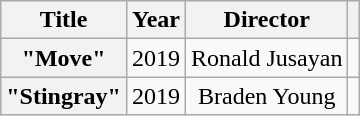<table class="wikitable plainrowheaders" style="text-align:center;">
<tr>
<th>Title</th>
<th>Year</th>
<th>Director</th>
<th></th>
</tr>
<tr>
<th scope="row">"Move"</th>
<td>2019</td>
<td>Ronald Jusayan</td>
<td></td>
</tr>
<tr>
<th scope="row">"Stingray"</th>
<td>2019</td>
<td>Braden Young</td>
<td></td>
</tr>
</table>
